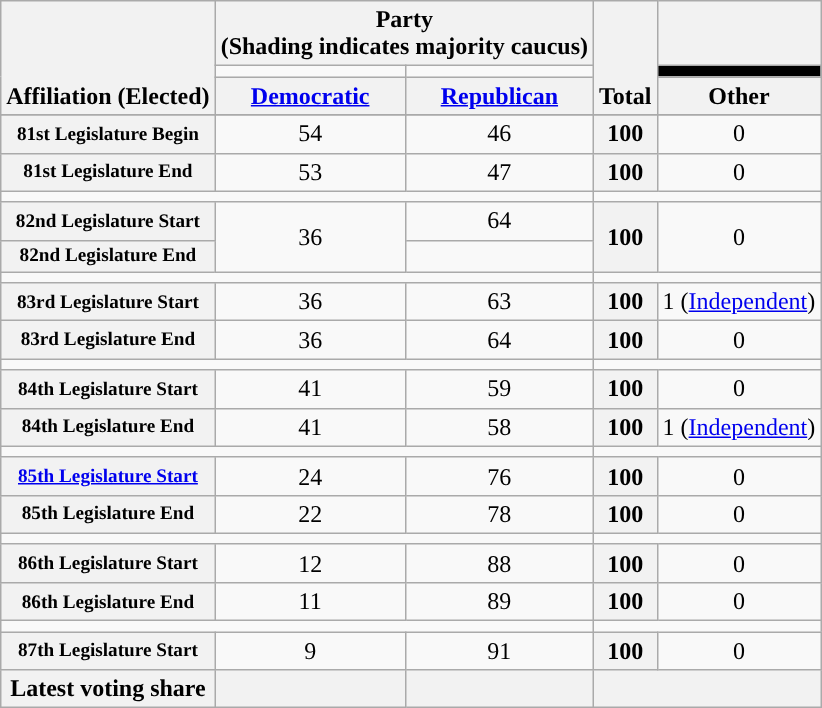<table class="wikitable" style="text-align:center">
<tr style="vertical-align:bottom;">
<th rowspan="3">Affiliation (Elected)</th>
<th colspan="2">Party <div>(Shading indicates majority caucus)</div></th>
<th rowspan="3">Total</th>
<th></th>
</tr>
<tr style="height:5px">
<td style="background-color:"></td>
<td style="background-color:"></td>
<td style="background: black"></td>
</tr>
<tr>
<th><a href='#'>Democratic</a></th>
<th><a href='#'>Republican</a></th>
<th>Other</th>
</tr>
<tr>
</tr>
<tr>
<th nowrap style="font-size:80%">81st Legislature Begin</th>
<td>54</td>
<td>46</td>
<th>100</th>
<td>0</td>
</tr>
<tr>
<th nowrap style="font-size:80%">81st Legislature End</th>
<td>53</td>
<td>47</td>
<th>100</th>
<td>0</td>
</tr>
<tr>
<td colspan="3"></td>
</tr>
<tr>
<th nowrap style="font-size:80%">82nd Legislature Start</th>
<td rowspan="2">36</td>
<td>64</td>
<th rowspan="2">100</th>
<td rowspan="2">0</td>
</tr>
<tr>
<th nowrap style="font-size:80%">82nd Legislature End</th>
</tr>
<tr>
<td colspan="3"></td>
</tr>
<tr>
<th nowrap style="font-size:80%">83rd Legislature Start</th>
<td>36</td>
<td>63</td>
<th>100</th>
<td>1 (<a href='#'>Independent</a>)</td>
</tr>
<tr>
<th nowrap style="font-size:80%">83rd Legislature End</th>
<td>36</td>
<td>64</td>
<th>100</th>
<td>0</td>
</tr>
<tr>
<td colspan="3"></td>
</tr>
<tr>
<th nowrap style="font-size:80%">84th Legislature Start</th>
<td>41</td>
<td>59</td>
<th>100</th>
<td>0</td>
</tr>
<tr>
<th nowrap style="font-size:80%">84th Legislature End</th>
<td>41</td>
<td>58</td>
<th>100</th>
<td>1 (<a href='#'>Independent</a>)</td>
</tr>
<tr>
<td colspan="3"></td>
</tr>
<tr>
<th style="font-size:80%"><a href='#'>85th Legislature Start</a></th>
<td>24</td>
<td>76</td>
<th>100</th>
<td>0</td>
</tr>
<tr>
<th style="font-size:80%">85th Legislature End</th>
<td>22</td>
<td>78</td>
<th>100</th>
<td>0</td>
</tr>
<tr>
<td colspan="3"></td>
</tr>
<tr>
<th nowrap style="font-size:80%">86th Legislature Start</th>
<td>12</td>
<td>88</td>
<th>100</th>
<td>0</td>
</tr>
<tr>
<th nowrap style="font-size:80%">86th Legislature End</th>
<td>11</td>
<td>89</td>
<th>100</th>
<td>0</td>
</tr>
<tr>
<td colspan="3"></td>
</tr>
<tr>
<th style="font-size:80%">87th Legislature Start</th>
<td>9</td>
<td>91</td>
<th>100</th>
<td>0</td>
</tr>
<tr>
<th>Latest voting share</th>
<th></th>
<th></th>
<th colspan="2"></th>
</tr>
</table>
